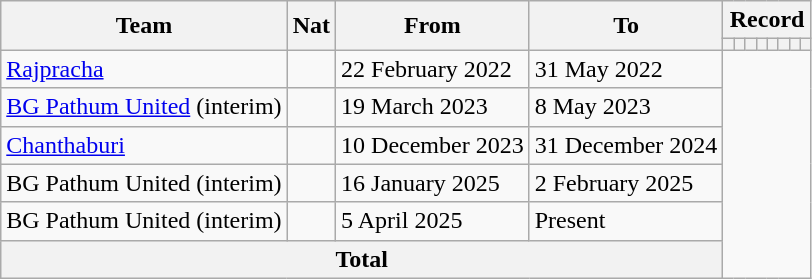<table class=wikitable style="text-align: center">
<tr>
<th rowspan=2>Team</th>
<th rowspan=2>Nat</th>
<th rowspan=2>From</th>
<th rowspan=2>To</th>
<th colspan=8>Record</th>
</tr>
<tr>
<th></th>
<th></th>
<th></th>
<th></th>
<th></th>
<th></th>
<th></th>
<th></th>
</tr>
<tr>
<td align=left><a href='#'>Rajpracha</a></td>
<td></td>
<td align=left>22 February 2022</td>
<td align=left>31 May 2022<br></td>
</tr>
<tr>
<td align=left><a href='#'>BG Pathum United</a> (interim)</td>
<td></td>
<td align=left>19 March 2023</td>
<td align=left>8 May 2023<br></td>
</tr>
<tr>
<td align=left><a href='#'>Chanthaburi</a></td>
<td></td>
<td align=left>10 December 2023</td>
<td align=left>31 December 2024<br></td>
</tr>
<tr>
<td align=left>BG Pathum United (interim)</td>
<td></td>
<td align=left>16 January 2025</td>
<td align=left>2 February 2025<br></td>
</tr>
<tr>
<td align=left>BG Pathum United (interim)</td>
<td></td>
<td align=left>5 April 2025</td>
<td align=left>Present<br></td>
</tr>
<tr>
<th colspan=4>Total<br></th>
</tr>
</table>
